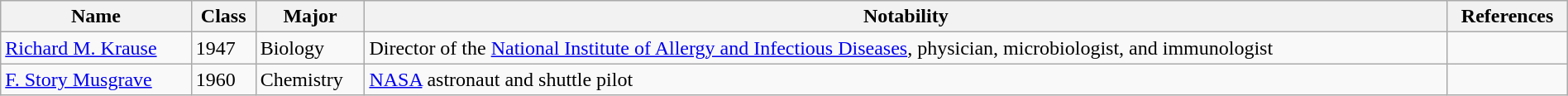<table class="wikitable" style="width:100%;">
<tr>
<th>Name</th>
<th>Class</th>
<th>Major</th>
<th>Notability</th>
<th>References</th>
</tr>
<tr>
<td><a href='#'>Richard M. Krause</a></td>
<td>1947</td>
<td>Biology</td>
<td>Director of the <a href='#'>National Institute of Allergy and Infectious Diseases</a>, physician, microbiologist, and immunologist</td>
<td></td>
</tr>
<tr>
<td><a href='#'>F. Story Musgrave</a></td>
<td>1960</td>
<td>Chemistry</td>
<td><a href='#'>NASA</a> astronaut and shuttle pilot</td>
<td></td>
</tr>
</table>
